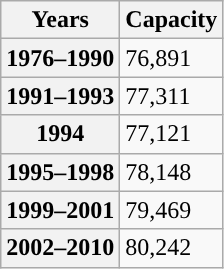<table class="wikitable">
<tr>
<th scope="col">Years</th>
<th scope="col">Capacity</th>
</tr>
<tr>
<th scope="row">1976–1990</th>
<td>76,891</td>
</tr>
<tr>
<th scope="row">1991–1993</th>
<td>77,311</td>
</tr>
<tr>
<th scope="row">1994</th>
<td>77,121</td>
</tr>
<tr>
<th scope="row">1995–1998</th>
<td>78,148</td>
</tr>
<tr>
<th scope="row">1999–2001</th>
<td>79,469</td>
</tr>
<tr>
<th scope="row">2002–2010</th>
<td>80,242</td>
</tr>
</table>
